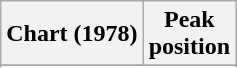<table class="wikitable sortable plainrowheaders" style="text-align:center">
<tr>
<th scope="col">Chart (1978)</th>
<th scope="col">Peak<br>position</th>
</tr>
<tr>
</tr>
<tr>
</tr>
</table>
